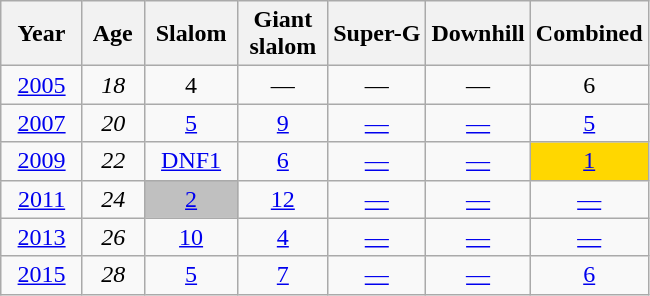<table class=wikitable style="text-align:center">
<tr>
<th>  Year  </th>
<th> Age </th>
<th> Slalom </th>
<th>Giant<br> slalom </th>
<th>Super-G</th>
<th>Downhill</th>
<th>Combined</th>
</tr>
<tr>
<td><a href='#'>2005</a></td>
<td><em>18</em></td>
<td>4</td>
<td>—</td>
<td>—</td>
<td>—</td>
<td>6</td>
</tr>
<tr>
<td><a href='#'>2007</a></td>
<td><em>20</em></td>
<td><a href='#'>5</a></td>
<td><a href='#'>9</a></td>
<td><a href='#'>—</a></td>
<td><a href='#'>—</a></td>
<td><a href='#'>5</a></td>
</tr>
<tr>
<td><a href='#'>2009</a></td>
<td><em>22</em></td>
<td><a href='#'>DNF1</a></td>
<td><a href='#'>6</a></td>
<td><a href='#'>—</a></td>
<td><a href='#'>—</a></td>
<td style="background:gold"><a href='#'>1</a></td>
</tr>
<tr>
<td><a href='#'>2011</a></td>
<td><em>24</em></td>
<td style="background:silver;"><a href='#'>2</a></td>
<td><a href='#'>12</a></td>
<td><a href='#'>—</a></td>
<td><a href='#'>—</a></td>
<td><a href='#'>—</a></td>
</tr>
<tr>
<td><a href='#'>2013</a></td>
<td><em>26</em></td>
<td><a href='#'>10</a></td>
<td><a href='#'>4</a></td>
<td><a href='#'>—</a></td>
<td><a href='#'>—</a></td>
<td><a href='#'>—</a></td>
</tr>
<tr>
<td><a href='#'>2015</a></td>
<td><em>28</em></td>
<td><a href='#'>5</a></td>
<td><a href='#'>7</a></td>
<td><a href='#'>—</a></td>
<td><a href='#'>—</a></td>
<td><a href='#'>6</a></td>
</tr>
</table>
